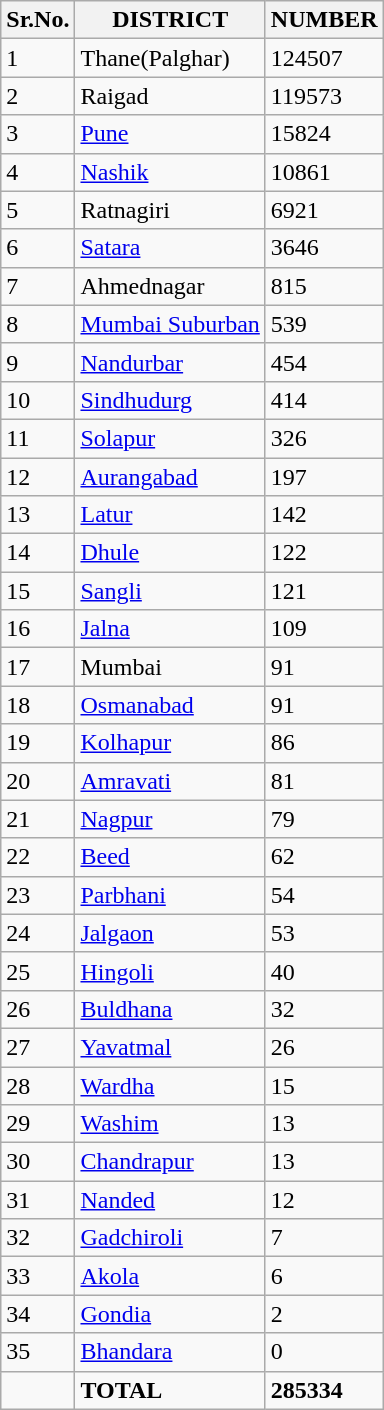<table class="wikitable">
<tr>
<th><strong>Sr.No</strong>.</th>
<th><strong>DISTRICT</strong></th>
<th><strong>NUMBER</strong></th>
</tr>
<tr>
<td>1</td>
<td Thane district>Thane(Palghar)</td>
<td>124507</td>
</tr>
<tr>
<td>2</td>
<td Raigad district>Raigad</td>
<td>119573</td>
</tr>
<tr>
<td>3</td>
<td><a href='#'>Pune</a></td>
<td>15824</td>
</tr>
<tr>
<td>4</td>
<td><a href='#'>Nashik</a></td>
<td>10861</td>
</tr>
<tr>
<td>5</td>
<td Ratnagiri district>Ratnagiri</td>
<td>6921</td>
</tr>
<tr>
<td>6</td>
<td><a href='#'>Satara</a></td>
<td>3646</td>
</tr>
<tr>
<td>7</td>
<td Ahmednagar district>Ahmednagar</td>
<td>815</td>
</tr>
<tr>
<td>8</td>
<td><a href='#'>Mumbai Suburban</a></td>
<td>539</td>
</tr>
<tr>
<td>9</td>
<td><a href='#'>Nandurbar</a></td>
<td>454</td>
</tr>
<tr>
<td>10</td>
<td><a href='#'>Sindhudurg</a></td>
<td>414</td>
</tr>
<tr>
<td>11</td>
<td><a href='#'>Solapur</a></td>
<td>326</td>
</tr>
<tr>
<td>12</td>
<td><a href='#'>Aurangabad</a></td>
<td>197</td>
</tr>
<tr>
<td>13</td>
<td><a href='#'>Latur</a></td>
<td>142</td>
</tr>
<tr>
<td>14</td>
<td><a href='#'>Dhule</a></td>
<td>122</td>
</tr>
<tr>
<td>15</td>
<td><a href='#'>Sangli</a></td>
<td>121</td>
</tr>
<tr>
<td>16</td>
<td><a href='#'>Jalna</a></td>
<td>109</td>
</tr>
<tr>
<td>17</td>
<td>Mumbai</td>
<td>91</td>
</tr>
<tr>
<td>18</td>
<td><a href='#'>Osmanabad</a></td>
<td>91</td>
</tr>
<tr>
<td>19</td>
<td><a href='#'>Kolhapur</a></td>
<td>86</td>
</tr>
<tr>
<td>20</td>
<td><a href='#'>Amravati</a></td>
<td>81</td>
</tr>
<tr>
<td>21</td>
<td><a href='#'>Nagpur</a></td>
<td>79</td>
</tr>
<tr>
<td>22</td>
<td><a href='#'>Beed</a></td>
<td>62</td>
</tr>
<tr>
<td>23</td>
<td><a href='#'>Parbhani</a></td>
<td>54</td>
</tr>
<tr>
<td>24</td>
<td><a href='#'>Jalgaon</a></td>
<td>53</td>
</tr>
<tr>
<td>25</td>
<td><a href='#'>Hingoli</a></td>
<td>40</td>
</tr>
<tr>
<td>26</td>
<td><a href='#'>Buldhana</a></td>
<td>32</td>
</tr>
<tr>
<td>27</td>
<td><a href='#'>Yavatmal</a></td>
<td>26</td>
</tr>
<tr>
<td>28</td>
<td><a href='#'>Wardha</a></td>
<td>15</td>
</tr>
<tr>
<td>29</td>
<td><a href='#'>Washim</a></td>
<td>13</td>
</tr>
<tr>
<td>30</td>
<td><a href='#'>Chandrapur</a></td>
<td>13</td>
</tr>
<tr>
<td>31</td>
<td><a href='#'>Nanded</a></td>
<td>12</td>
</tr>
<tr>
<td>32</td>
<td><a href='#'>Gadchiroli</a></td>
<td>7</td>
</tr>
<tr>
<td>33</td>
<td><a href='#'>Akola</a></td>
<td>6</td>
</tr>
<tr>
<td>34</td>
<td><a href='#'>Gondia</a></td>
<td>2</td>
</tr>
<tr>
<td>35</td>
<td><a href='#'>Bhandara</a></td>
<td>0</td>
</tr>
<tr>
<td></td>
<td><strong>TOTAL</strong></td>
<td><strong>285334</strong></td>
</tr>
</table>
